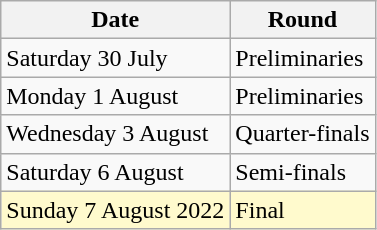<table class="wikitable">
<tr>
<th>Date</th>
<th>Round</th>
</tr>
<tr>
<td>Saturday 30 July</td>
<td>Preliminaries</td>
</tr>
<tr>
<td>Monday 1 August</td>
<td>Preliminaries</td>
</tr>
<tr>
<td>Wednesday 3 August</td>
<td>Quarter-finals</td>
</tr>
<tr>
<td>Saturday 6 August</td>
<td>Semi-finals</td>
</tr>
<tr>
<td style=background:lemonchiffon>Sunday 7 August 2022</td>
<td style=background:lemonchiffon>Final</td>
</tr>
</table>
